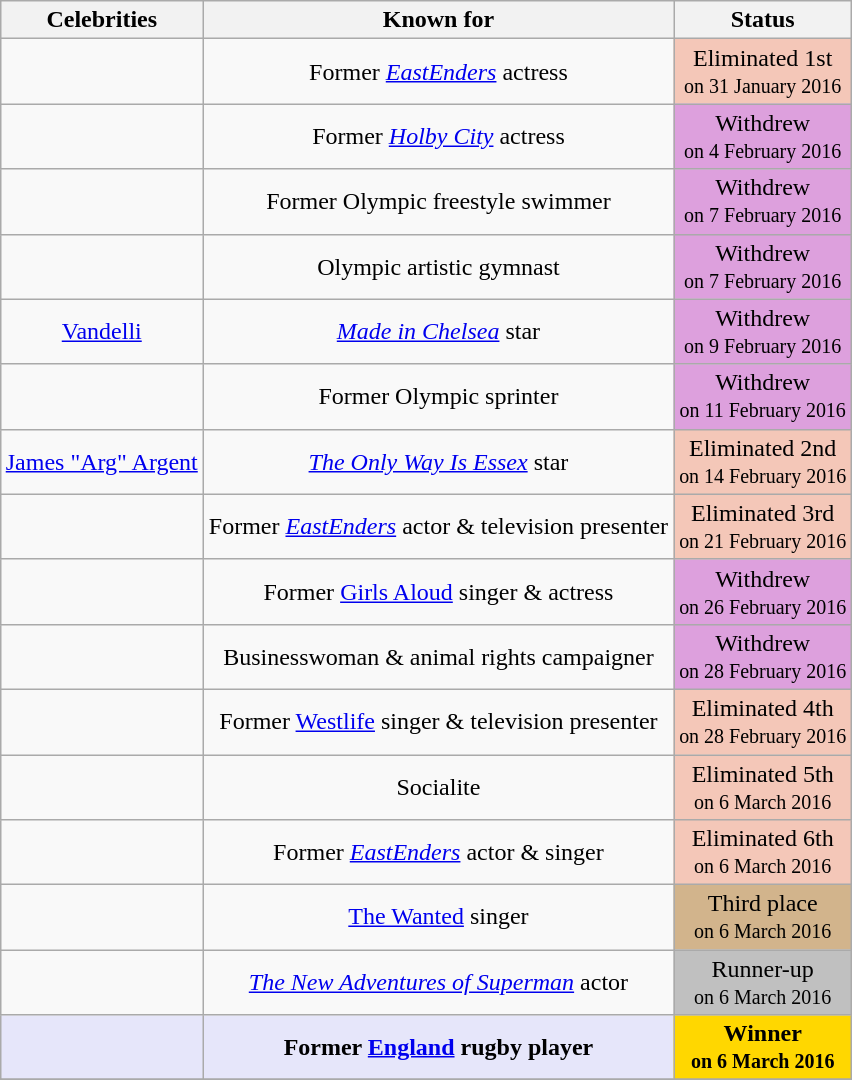<table class="wikitable sortable"  style="margin: auto; text-align: center;">
<tr>
<th scope="col">Celebrities</th>
<th scope="col">Known for</th>
<th scope="col">Status</th>
</tr>
<tr>
<td scope="row"></td>
<td>Former <em><a href='#'>EastEnders</a></em> actress</td>
<td style="background:#f4c7b8;">Eliminated 1st<br><small>on 31 January 2016</small></td>
</tr>
<tr>
<td scope="row"></td>
<td>Former <em><a href='#'>Holby City</a></em> actress</td>
<td style=background:#DDA0DD>Withdrew<br><small>on 4 February 2016</small></td>
</tr>
<tr>
<td scope="row"></td>
<td>Former Olympic freestyle swimmer</td>
<td style=background:#DDA0DD>Withdrew<br><small>on 7 February 2016</small></td>
</tr>
<tr>
<td scope="row"></td>
<td>Olympic artistic gymnast</td>
<td style=background:#DDA0DD>Withdrew<br><small>on 7 February 2016</small></td>
</tr>
<tr>
<td scope="row"><a href='#'> Vandelli</a></td>
<td><em><a href='#'>Made in Chelsea</a></em> star</td>
<td style=background:#DDA0DD>Withdrew<br><small>on 9 February 2016</small></td>
</tr>
<tr>
<td scope="row"></td>
<td>Former Olympic sprinter</td>
<td style=background:#DDA0DD>Withdrew<br><small>on 11 February 2016</small></td>
</tr>
<tr>
<td scope="row"><a href='#'>James "Arg" Argent</a></td>
<td><em><a href='#'>The Only Way Is Essex</a></em> star</td>
<td style="background:#f4c7b8;">Eliminated 2nd<br><small>on 14 February 2016</small></td>
</tr>
<tr>
<td scope="row"></td>
<td>Former <em><a href='#'>EastEnders</a></em> actor & television presenter</td>
<td style="background:#f4c7b8;">Eliminated 3rd<br><small>on 21 February 2016</small></td>
</tr>
<tr>
<td scope="row"></td>
<td>Former <a href='#'>Girls Aloud</a> singer & actress</td>
<td style=background:#DDA0DD>Withdrew<br><small>on 26 February 2016</small></td>
</tr>
<tr>
<td scope="row"></td>
<td>Businesswoman & animal rights campaigner</td>
<td style=background:#DDA0DD>Withdrew<br><small>on 28 February 2016</small></td>
</tr>
<tr>
<td scope="row"></td>
<td>Former <a href='#'>Westlife</a> singer & television presenter</td>
<td style="background:#f4c7b8;">Eliminated 4th<br><small>on 28 February 2016</small></td>
</tr>
<tr>
<td scope="row"></td>
<td>Socialite</td>
<td style="background:#f4c7b8;">Eliminated 5th<br><small>on 6 March 2016</small></td>
</tr>
<tr>
<td scope="row"></td>
<td>Former <em><a href='#'>EastEnders</a></em> actor & singer</td>
<td style="background:#f4c7b8;">Eliminated 6th<br><small>on 6 March 2016</small></td>
</tr>
<tr>
<td scope="row"></td>
<td><a href='#'>The Wanted</a> singer</td>
<td style=background:tan;>Third place<br><small>on 6 March 2016</small></td>
</tr>
<tr>
<td scope="row"></td>
<td><em><a href='#'>The New Adventures of Superman</a></em> actor</td>
<td style=background:silver;>Runner-up<br><small>on 6 March 2016</small></td>
</tr>
<tr>
<td style="background:lavender;"><strong></strong></td>
<td style="background:lavender;"><strong>Former <a href='#'>England</a> rugby player</strong></td>
<td style=background:gold><strong>Winner</strong><br><small><strong>on 6 March 2016</strong></small></td>
</tr>
<tr>
</tr>
</table>
